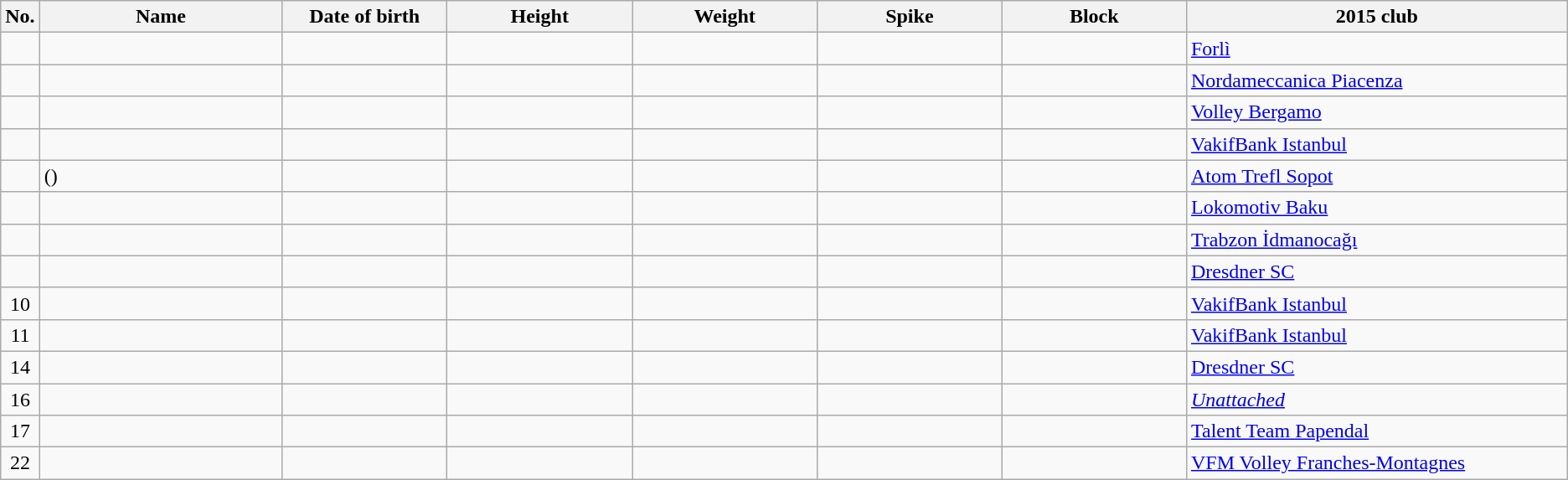<table class="wikitable sortable" style="font-size:100%; text-align:center;">
<tr>
<th>No.</th>
<th style="width:12em">Name</th>
<th style="width:8em">Date of birth</th>
<th style="width:9em">Height</th>
<th style="width:9em">Weight</th>
<th style="width:9em">Spike</th>
<th style="width:9em">Block</th>
<th style="width:19em">2015 club</th>
</tr>
<tr>
<td></td>
<td align=left></td>
<td align=right></td>
<td></td>
<td></td>
<td></td>
<td></td>
<td align=left> <a href='#'>Forlì</a></td>
</tr>
<tr>
<td></td>
<td align=left></td>
<td align=right></td>
<td></td>
<td></td>
<td></td>
<td></td>
<td align=left> <a href='#'>Nordameccanica Piacenza</a></td>
</tr>
<tr>
<td></td>
<td align=left></td>
<td align=right></td>
<td></td>
<td></td>
<td></td>
<td></td>
<td align=left> <a href='#'>Volley Bergamo</a></td>
</tr>
<tr>
<td></td>
<td align=left></td>
<td align=right></td>
<td></td>
<td></td>
<td></td>
<td></td>
<td align=left> <a href='#'>VakifBank Istanbul</a></td>
</tr>
<tr>
<td></td>
<td align=left> ()</td>
<td align=right></td>
<td></td>
<td></td>
<td></td>
<td></td>
<td align=left> <a href='#'>Atom Trefl Sopot</a></td>
</tr>
<tr>
<td></td>
<td align=left></td>
<td align=right></td>
<td></td>
<td></td>
<td></td>
<td></td>
<td align=left> <a href='#'>Lokomotiv Baku</a></td>
</tr>
<tr>
<td></td>
<td align=left></td>
<td align=right></td>
<td></td>
<td></td>
<td></td>
<td></td>
<td align=left> <a href='#'>Trabzon İdmanocağı</a></td>
</tr>
<tr>
<td></td>
<td align=left></td>
<td align=right></td>
<td></td>
<td></td>
<td></td>
<td></td>
<td align=left> <a href='#'>Dresdner SC</a></td>
</tr>
<tr>
<td>10</td>
<td align=left></td>
<td align=right></td>
<td></td>
<td></td>
<td></td>
<td></td>
<td align=left> <a href='#'>VakifBank Istanbul</a></td>
</tr>
<tr>
<td>11</td>
<td align=left></td>
<td align=right></td>
<td></td>
<td></td>
<td></td>
<td></td>
<td align=left> <a href='#'>VakifBank Istanbul</a></td>
</tr>
<tr>
<td>14</td>
<td align=left></td>
<td align=right></td>
<td></td>
<td></td>
<td></td>
<td></td>
<td align=left> <a href='#'>Dresdner SC</a></td>
</tr>
<tr>
<td>16</td>
<td align=left></td>
<td align=right></td>
<td></td>
<td></td>
<td></td>
<td></td>
<td align=left><a href='#'><em>Unattached</em></a></td>
</tr>
<tr>
<td>17</td>
<td align=left></td>
<td align=right></td>
<td></td>
<td></td>
<td></td>
<td></td>
<td align=left> <a href='#'>Talent Team Papendal</a></td>
</tr>
<tr>
<td>22</td>
<td align=left></td>
<td align=right></td>
<td></td>
<td></td>
<td></td>
<td></td>
<td align=left> <a href='#'>VFM Volley Franches-Montagnes</a></td>
</tr>
</table>
